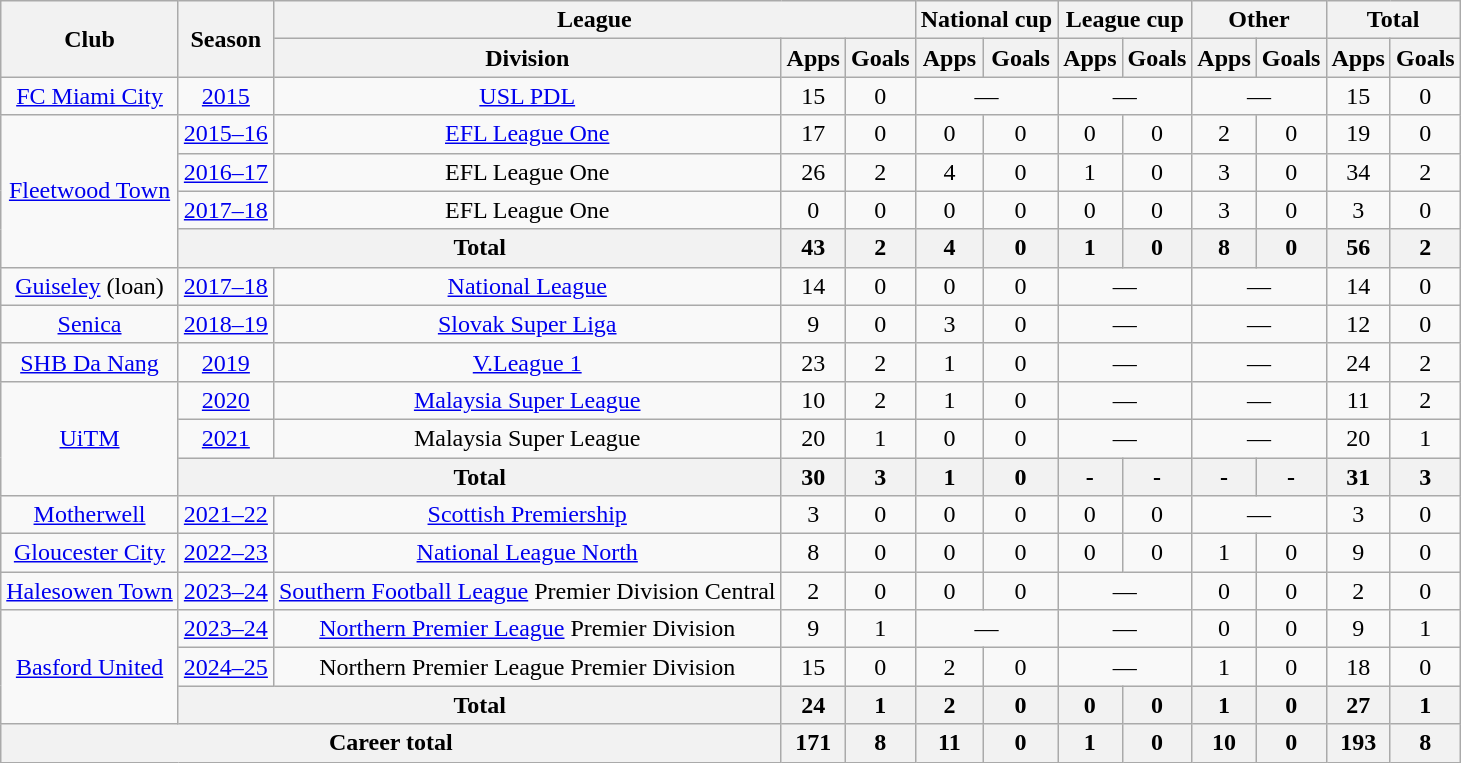<table class="wikitable" style="text-align: center;">
<tr>
<th rowspan="2">Club</th>
<th rowspan="2">Season</th>
<th colspan="3">League</th>
<th colspan="2">National cup</th>
<th colspan="2">League cup</th>
<th colspan="2">Other</th>
<th colspan="2">Total</th>
</tr>
<tr>
<th>Division</th>
<th>Apps</th>
<th>Goals</th>
<th>Apps</th>
<th>Goals</th>
<th>Apps</th>
<th>Goals</th>
<th>Apps</th>
<th>Goals</th>
<th>Apps</th>
<th>Goals</th>
</tr>
<tr>
<td><a href='#'>FC Miami City</a></td>
<td><a href='#'>2015</a></td>
<td><a href='#'>USL PDL</a></td>
<td>15</td>
<td>0</td>
<td colspan="2">—</td>
<td colspan="2">—</td>
<td colspan="2">—</td>
<td>15</td>
<td>0</td>
</tr>
<tr>
<td rowspan="4"><a href='#'>Fleetwood Town</a></td>
<td><a href='#'>2015–16</a></td>
<td><a href='#'>EFL League One</a></td>
<td>17</td>
<td>0</td>
<td>0</td>
<td>0</td>
<td>0</td>
<td>0</td>
<td>2</td>
<td>0</td>
<td>19</td>
<td>0</td>
</tr>
<tr>
<td><a href='#'>2016–17</a></td>
<td>EFL League One</td>
<td>26</td>
<td>2</td>
<td>4</td>
<td>0</td>
<td>1</td>
<td>0</td>
<td>3</td>
<td>0</td>
<td>34</td>
<td>2</td>
</tr>
<tr>
<td><a href='#'>2017–18</a></td>
<td>EFL League One</td>
<td>0</td>
<td>0</td>
<td>0</td>
<td>0</td>
<td>0</td>
<td>0</td>
<td>3</td>
<td>0</td>
<td>3</td>
<td>0</td>
</tr>
<tr>
<th colspan="2">Total</th>
<th>43</th>
<th>2</th>
<th>4</th>
<th>0</th>
<th>1</th>
<th>0</th>
<th>8</th>
<th>0</th>
<th>56</th>
<th>2</th>
</tr>
<tr>
<td><a href='#'>Guiseley</a> (loan)</td>
<td><a href='#'>2017–18</a></td>
<td><a href='#'>National League</a></td>
<td>14</td>
<td>0</td>
<td>0</td>
<td>0</td>
<td colspan="2">—</td>
<td colspan="2">—</td>
<td>14</td>
<td>0</td>
</tr>
<tr>
<td><a href='#'>Senica</a></td>
<td><a href='#'>2018–19</a></td>
<td><a href='#'>Slovak Super Liga</a></td>
<td>9</td>
<td>0</td>
<td>3</td>
<td>0</td>
<td colspan="2">—</td>
<td colspan="2">—</td>
<td>12</td>
<td>0</td>
</tr>
<tr>
<td><a href='#'>SHB Da Nang</a></td>
<td><a href='#'>2019</a></td>
<td><a href='#'>V.League 1</a></td>
<td>23</td>
<td>2</td>
<td>1</td>
<td>0</td>
<td colspan="2">—</td>
<td colspan="2">—</td>
<td>24</td>
<td>2</td>
</tr>
<tr>
<td rowspan="3"><a href='#'>UiTM</a></td>
<td><a href='#'>2020</a></td>
<td><a href='#'>Malaysia Super League</a></td>
<td>10</td>
<td>2</td>
<td>1</td>
<td>0</td>
<td colspan="2">—</td>
<td colspan="2">—</td>
<td>11</td>
<td>2</td>
</tr>
<tr>
<td><a href='#'>2021</a></td>
<td>Malaysia Super League</td>
<td>20</td>
<td>1</td>
<td>0</td>
<td>0</td>
<td colspan="2">—</td>
<td colspan="2">—</td>
<td>20</td>
<td>1</td>
</tr>
<tr>
<th colspan="2">Total</th>
<th>30</th>
<th>3</th>
<th>1</th>
<th>0</th>
<th>-</th>
<th>-</th>
<th>-</th>
<th>-</th>
<th>31</th>
<th>3</th>
</tr>
<tr>
<td><a href='#'>Motherwell</a></td>
<td><a href='#'>2021–22</a></td>
<td><a href='#'>Scottish Premiership</a></td>
<td>3</td>
<td>0</td>
<td>0</td>
<td>0</td>
<td>0</td>
<td>0</td>
<td colspan="2">—</td>
<td>3</td>
<td>0</td>
</tr>
<tr>
<td><a href='#'>Gloucester City</a></td>
<td><a href='#'>2022–23</a></td>
<td><a href='#'>National League North</a></td>
<td>8</td>
<td>0</td>
<td>0</td>
<td>0</td>
<td>0</td>
<td>0</td>
<td>1</td>
<td>0</td>
<td>9</td>
<td>0</td>
</tr>
<tr>
<td><a href='#'>Halesowen Town</a></td>
<td><a href='#'>2023–24</a></td>
<td><a href='#'>Southern Football League</a> Premier Division Central</td>
<td>2</td>
<td>0</td>
<td>0</td>
<td>0</td>
<td colspan="2">—</td>
<td>0</td>
<td>0</td>
<td>2</td>
<td>0</td>
</tr>
<tr>
<td rowspan="3"><a href='#'>Basford United</a></td>
<td><a href='#'>2023–24</a></td>
<td><a href='#'>Northern Premier League</a> Premier Division</td>
<td>9</td>
<td>1</td>
<td colspan="2">—</td>
<td colspan="2">—</td>
<td>0</td>
<td>0</td>
<td>9</td>
<td>1</td>
</tr>
<tr>
<td><a href='#'>2024–25</a></td>
<td>Northern Premier League Premier Division</td>
<td>15</td>
<td>0</td>
<td>2</td>
<td>0</td>
<td colspan="2">—</td>
<td>1</td>
<td>0</td>
<td>18</td>
<td>0</td>
</tr>
<tr>
<th colspan="2">Total</th>
<th>24</th>
<th>1</th>
<th>2</th>
<th>0</th>
<th>0</th>
<th>0</th>
<th>1</th>
<th>0</th>
<th>27</th>
<th>1</th>
</tr>
<tr>
<th colspan="3">Career total</th>
<th>171</th>
<th>8</th>
<th>11</th>
<th>0</th>
<th>1</th>
<th>0</th>
<th>10</th>
<th>0</th>
<th>193</th>
<th>8</th>
</tr>
</table>
